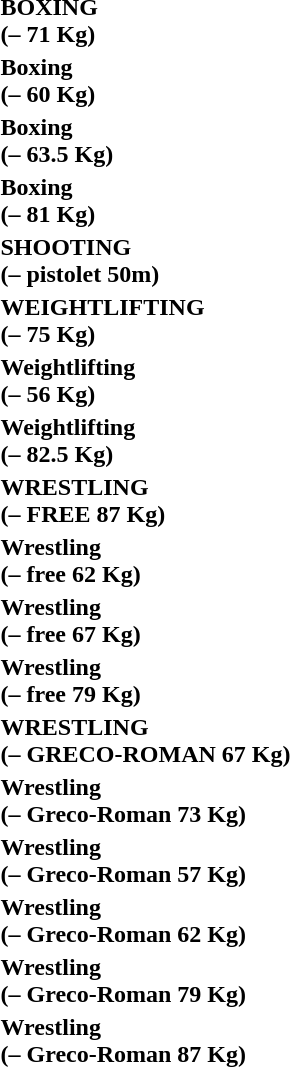<table>
<tr>
<td><strong>BOXING<br>(– 71 Kg)</strong></td>
<td></td>
<td></td>
<td></td>
</tr>
<tr>
<td><strong>Boxing<br>(– 60 Kg)</strong></td>
<td></td>
<td></td>
<td></td>
</tr>
<tr>
<td><strong>Boxing<br>(– 63.5 Kg)</strong></td>
<td></td>
<td></td>
<td></td>
</tr>
<tr>
<td><strong>Boxing<br>(– 81 Kg)</strong></td>
<td></td>
<td></td>
<td></td>
</tr>
<tr>
<td><strong>SHOOTING<br>(– pistolet 50m)</strong></td>
<td></td>
<td></td>
<td></td>
</tr>
<tr>
<td><strong>WEIGHTLIFTING<br>(– 75 Kg)</strong></td>
<td></td>
<td></td>
<td></td>
</tr>
<tr>
<td><strong>Weightlifting<br>(– 56 Kg)</strong></td>
<td></td>
<td></td>
<td></td>
</tr>
<tr>
<td><strong>Weightlifting<br>(– 82.5 Kg)</strong></td>
<td></td>
<td></td>
<td></td>
</tr>
<tr>
<td><strong>WRESTLING<br>(– FREE 87 Kg)</strong></td>
<td></td>
<td></td>
<td></td>
</tr>
<tr>
<td><strong>Wrestling<br>(– free 62 Kg)</strong></td>
<td></td>
<td></td>
<td></td>
</tr>
<tr>
<td><strong>Wrestling<br>(– free 67 Kg)</strong></td>
<td></td>
<td></td>
<td></td>
</tr>
<tr>
<td><strong>Wrestling<br>(– free 79 Kg)</strong></td>
<td></td>
<td></td>
<td></td>
</tr>
<tr>
<td><strong>WRESTLING<br>(– GRECO-ROMAN 67 Kg)</strong></td>
<td></td>
<td></td>
<td></td>
</tr>
<tr>
<td><strong>Wrestling<br>(– Greco-Roman 73 Kg)</strong></td>
<td></td>
<td></td>
<td></td>
</tr>
<tr>
<td><strong>Wrestling<br>(– Greco-Roman 57 Kg)</strong></td>
<td></td>
<td></td>
<td></td>
</tr>
<tr>
<td><strong>Wrestling<br>(– Greco-Roman 62 Kg)</strong></td>
<td></td>
<td></td>
<td></td>
</tr>
<tr>
<td><strong>Wrestling<br>(– Greco-Roman 79 Kg)</strong></td>
<td></td>
<td></td>
<td></td>
</tr>
<tr>
<td><strong>Wrestling<br>(– Greco-Roman 87 Kg)</strong></td>
<td></td>
<td></td>
<td></td>
</tr>
</table>
